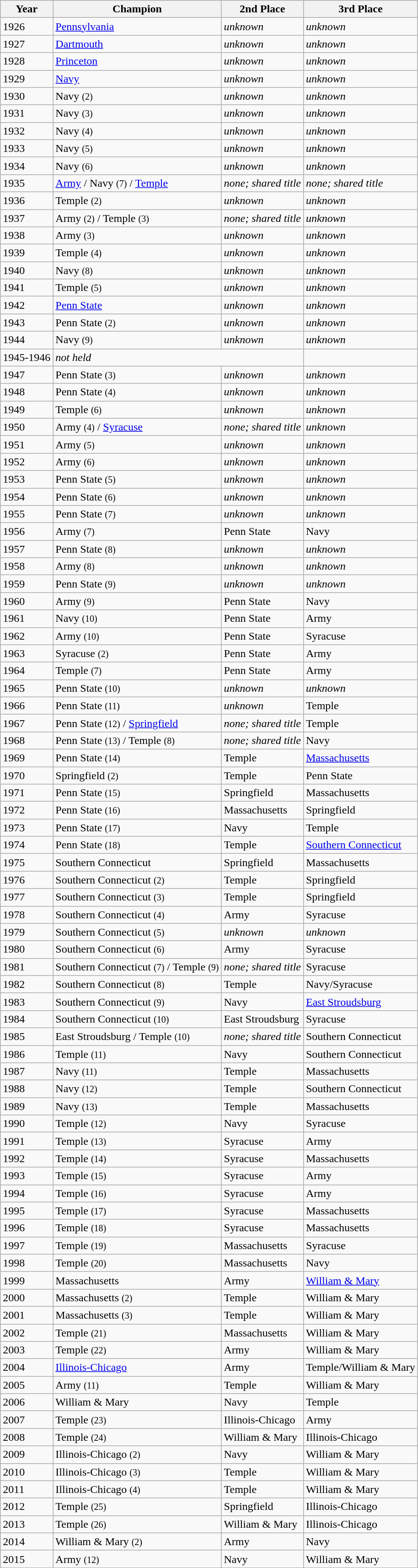<table class="wikitable">
<tr>
<th>Year</th>
<th>Champion</th>
<th>2nd Place</th>
<th>3rd Place</th>
</tr>
<tr>
<td>1926</td>
<td><a href='#'>Pennsylvania</a></td>
<td><em>unknown</em></td>
<td><em>unknown</em></td>
</tr>
<tr>
<td>1927</td>
<td><a href='#'>Dartmouth</a></td>
<td><em>unknown</em></td>
<td><em>unknown</em></td>
</tr>
<tr>
<td>1928</td>
<td><a href='#'>Princeton</a></td>
<td><em>unknown</em></td>
<td><em>unknown</em></td>
</tr>
<tr>
<td>1929</td>
<td><a href='#'>Navy</a></td>
<td><em>unknown</em></td>
<td><em>unknown</em></td>
</tr>
<tr>
<td>1930</td>
<td>Navy <small>(2)</small></td>
<td><em>unknown</em></td>
<td><em>unknown</em></td>
</tr>
<tr>
<td>1931</td>
<td>Navy <small>(3)</small></td>
<td><em>unknown</em></td>
<td><em>unknown</em></td>
</tr>
<tr>
<td>1932</td>
<td>Navy <small>(4)</small></td>
<td><em>unknown</em></td>
<td><em>unknown</em></td>
</tr>
<tr>
<td>1933</td>
<td>Navy <small>(5)</small></td>
<td><em>unknown</em></td>
<td><em>unknown</em></td>
</tr>
<tr>
<td>1934</td>
<td>Navy <small>(6)</small></td>
<td><em>unknown</em></td>
<td><em>unknown</em></td>
</tr>
<tr>
<td>1935</td>
<td><a href='#'>Army</a> / Navy <small>(7)</small> / <a href='#'>Temple</a></td>
<td><em>none; shared title</em></td>
<td><em>none; shared title</em></td>
</tr>
<tr>
<td>1936</td>
<td>Temple <small>(2)</small></td>
<td><em>unknown</em></td>
<td><em>unknown</em></td>
</tr>
<tr>
<td>1937</td>
<td>Army <small>(2)</small> / Temple <small>(3)</small></td>
<td><em>none; shared title</em></td>
<td><em>unknown</em></td>
</tr>
<tr>
<td>1938</td>
<td>Army <small>(3)</small></td>
<td><em>unknown</em></td>
<td><em>unknown</em></td>
</tr>
<tr>
<td>1939</td>
<td>Temple <small>(4)</small></td>
<td><em>unknown</em></td>
<td><em>unknown</em></td>
</tr>
<tr>
<td>1940</td>
<td>Navy <small>(8)</small></td>
<td><em>unknown</em></td>
<td><em>unknown</em></td>
</tr>
<tr>
<td>1941</td>
<td>Temple <small>(5)</small></td>
<td><em>unknown</em></td>
<td><em>unknown</em></td>
</tr>
<tr>
<td>1942</td>
<td><a href='#'>Penn State</a></td>
<td><em>unknown</em></td>
<td><em>unknown</em></td>
</tr>
<tr>
<td>1943</td>
<td>Penn State <small>(2)</small></td>
<td><em>unknown</em></td>
<td><em>unknown</em></td>
</tr>
<tr>
<td>1944</td>
<td>Navy <small>(9)</small></td>
<td><em>unknown</em></td>
<td><em>unknown</em></td>
</tr>
<tr>
<td>1945-1946</td>
<td colspan=2><em>not held</em></td>
</tr>
<tr>
<td>1947</td>
<td>Penn State <small>(3)</small></td>
<td><em>unknown</em></td>
<td><em>unknown</em></td>
</tr>
<tr>
<td>1948</td>
<td>Penn State <small>(4)</small></td>
<td><em>unknown</em></td>
<td><em>unknown</em></td>
</tr>
<tr>
<td>1949</td>
<td>Temple <small>(6)</small></td>
<td><em>unknown</em></td>
<td><em>unknown</em></td>
</tr>
<tr>
<td>1950</td>
<td>Army <small>(4)</small> / <a href='#'>Syracuse</a></td>
<td><em>none; shared title</em></td>
<td><em>unknown</em></td>
</tr>
<tr>
<td>1951</td>
<td>Army <small>(5)</small></td>
<td><em>unknown</em></td>
<td><em>unknown</em></td>
</tr>
<tr>
<td>1952</td>
<td>Army <small>(6)</small></td>
<td><em>unknown</em></td>
<td><em>unknown</em></td>
</tr>
<tr>
<td>1953</td>
<td>Penn State <small>(5)</small></td>
<td><em>unknown</em></td>
<td><em>unknown</em></td>
</tr>
<tr>
<td>1954</td>
<td>Penn State <small>(6)</small></td>
<td><em>unknown</em></td>
<td><em>unknown</em></td>
</tr>
<tr>
<td>1955</td>
<td>Penn State <small>(7)</small></td>
<td><em>unknown</em></td>
<td><em>unknown</em></td>
</tr>
<tr>
<td>1956</td>
<td>Army <small>(7)</small></td>
<td>Penn State</td>
<td>Navy</td>
</tr>
<tr>
<td>1957</td>
<td>Penn State <small>(8)</small></td>
<td><em>unknown</em></td>
<td><em>unknown</em></td>
</tr>
<tr>
<td>1958</td>
<td>Army <small>(8)</small></td>
<td><em>unknown</em></td>
<td><em>unknown</em></td>
</tr>
<tr>
<td>1959</td>
<td>Penn State <small>(9)</small></td>
<td><em>unknown</em></td>
<td><em>unknown</em></td>
</tr>
<tr>
<td>1960</td>
<td>Army <small>(9)</small></td>
<td>Penn State</td>
<td>Navy</td>
</tr>
<tr>
<td>1961</td>
<td>Navy <small>(10)</small></td>
<td>Penn State</td>
<td>Army</td>
</tr>
<tr>
<td>1962</td>
<td>Army <small>(10)</small></td>
<td>Penn State</td>
<td>Syracuse</td>
</tr>
<tr>
<td>1963</td>
<td>Syracuse <small>(2)</small></td>
<td>Penn State</td>
<td>Army</td>
</tr>
<tr>
<td>1964</td>
<td>Temple <small>(7)</small></td>
<td>Penn State</td>
<td>Army</td>
</tr>
<tr>
<td>1965</td>
<td>Penn State <small>(10)</small></td>
<td><em>unknown</em></td>
<td><em>unknown</em></td>
</tr>
<tr>
<td>1966</td>
<td>Penn State <small>(11)</small></td>
<td><em>unknown</em></td>
<td>Temple</td>
</tr>
<tr>
<td>1967</td>
<td>Penn State <small>(12)</small> / <a href='#'>Springfield</a></td>
<td><em>none; shared title</em></td>
<td>Temple</td>
</tr>
<tr>
<td>1968</td>
<td>Penn State <small>(13)</small> / Temple <small>(8)</small></td>
<td><em>none; shared title</em></td>
<td>Navy</td>
</tr>
<tr>
<td>1969</td>
<td>Penn State <small>(14)</small></td>
<td>Temple</td>
<td><a href='#'>Massachusetts</a></td>
</tr>
<tr>
<td>1970</td>
<td>Springfield <small>(2)</small></td>
<td>Temple</td>
<td>Penn State</td>
</tr>
<tr>
<td>1971</td>
<td>Penn State <small>(15)</small></td>
<td>Springfield</td>
<td>Massachusetts</td>
</tr>
<tr>
<td>1972</td>
<td>Penn State <small>(16)</small></td>
<td>Massachusetts</td>
<td>Springfield</td>
</tr>
<tr>
<td>1973</td>
<td>Penn State <small>(17)</small></td>
<td>Navy</td>
<td>Temple</td>
</tr>
<tr>
<td>1974</td>
<td>Penn State <small>(18)</small></td>
<td>Temple</td>
<td><a href='#'>Southern Connecticut</a></td>
</tr>
<tr>
<td>1975</td>
<td>Southern Connecticut</td>
<td>Springfield</td>
<td>Massachusetts</td>
</tr>
<tr>
<td>1976</td>
<td>Southern Connecticut <small>(2)</small></td>
<td>Temple</td>
<td>Springfield</td>
</tr>
<tr>
<td>1977</td>
<td>Southern Connecticut <small>(3)</small></td>
<td>Temple</td>
<td>Springfield</td>
</tr>
<tr>
<td>1978</td>
<td>Southern Connecticut <small>(4)</small></td>
<td>Army</td>
<td>Syracuse</td>
</tr>
<tr>
<td>1979</td>
<td>Southern Connecticut <small>(5)</small></td>
<td><em>unknown</em></td>
<td><em>unknown</em></td>
</tr>
<tr>
<td>1980</td>
<td>Southern Connecticut <small>(6)</small></td>
<td>Army</td>
<td>Syracuse</td>
</tr>
<tr>
<td>1981</td>
<td>Southern Connecticut <small>(7)</small> / Temple <small>(9)</small></td>
<td><em>none; shared title</em></td>
<td>Syracuse</td>
</tr>
<tr>
<td>1982</td>
<td>Southern Connecticut <small>(8)</small></td>
<td>Temple</td>
<td>Navy/Syracuse</td>
</tr>
<tr>
<td>1983</td>
<td>Southern Connecticut <small>(9)</small></td>
<td>Navy</td>
<td><a href='#'>East Stroudsburg</a></td>
</tr>
<tr>
<td>1984</td>
<td>Southern Connecticut <small>(10)</small></td>
<td>East Stroudsburg</td>
<td>Syracuse</td>
</tr>
<tr>
<td>1985</td>
<td>East Stroudsburg / Temple <small>(10)</small></td>
<td><em>none; shared title</em></td>
<td>Southern Connecticut</td>
</tr>
<tr>
<td>1986</td>
<td>Temple <small>(11)</small></td>
<td>Navy</td>
<td>Southern Connecticut</td>
</tr>
<tr>
<td>1987</td>
<td>Navy <small>(11)</small></td>
<td>Temple</td>
<td>Massachusetts</td>
</tr>
<tr>
<td>1988</td>
<td>Navy <small>(12)</small></td>
<td>Temple</td>
<td>Southern Connecticut</td>
</tr>
<tr>
<td>1989</td>
<td>Navy <small>(13)</small></td>
<td>Temple</td>
<td>Massachusetts</td>
</tr>
<tr>
<td>1990</td>
<td>Temple <small>(12)</small></td>
<td>Navy</td>
<td>Syracuse</td>
</tr>
<tr>
<td>1991</td>
<td>Temple <small>(13)</small></td>
<td>Syracuse</td>
<td>Army</td>
</tr>
<tr>
<td>1992</td>
<td>Temple <small>(14)</small></td>
<td>Syracuse</td>
<td>Massachusetts</td>
</tr>
<tr>
<td>1993</td>
<td>Temple <small>(15)</small></td>
<td>Syracuse</td>
<td>Army</td>
</tr>
<tr>
<td>1994</td>
<td>Temple <small>(16)</small></td>
<td>Syracuse</td>
<td>Army</td>
</tr>
<tr>
<td>1995</td>
<td>Temple <small>(17)</small></td>
<td>Syracuse</td>
<td>Massachusetts</td>
</tr>
<tr>
<td>1996</td>
<td>Temple <small>(18)</small></td>
<td>Syracuse</td>
<td>Massachusetts</td>
</tr>
<tr>
<td>1997</td>
<td>Temple <small>(19)</small></td>
<td>Massachusetts</td>
<td>Syracuse</td>
</tr>
<tr>
<td>1998</td>
<td>Temple <small>(20)</small></td>
<td>Massachusetts</td>
<td>Navy</td>
</tr>
<tr>
<td>1999</td>
<td>Massachusetts</td>
<td>Army</td>
<td><a href='#'>William & Mary</a></td>
</tr>
<tr>
<td>2000</td>
<td>Massachusetts <small>(2)</small></td>
<td>Temple</td>
<td>William & Mary</td>
</tr>
<tr>
<td>2001</td>
<td>Massachusetts <small>(3)</small></td>
<td>Temple</td>
<td>William & Mary</td>
</tr>
<tr>
<td>2002</td>
<td>Temple <small>(21)</small></td>
<td>Massachusetts</td>
<td>William & Mary</td>
</tr>
<tr>
<td>2003</td>
<td>Temple <small>(22)</small></td>
<td>Army</td>
<td>William & Mary</td>
</tr>
<tr>
<td>2004</td>
<td><a href='#'>Illinois-Chicago</a></td>
<td>Army</td>
<td>Temple/William & Mary</td>
</tr>
<tr>
<td>2005</td>
<td>Army <small>(11)</small></td>
<td>Temple</td>
<td>William & Mary</td>
</tr>
<tr>
<td>2006</td>
<td>William & Mary</td>
<td>Navy</td>
<td>Temple</td>
</tr>
<tr>
<td>2007</td>
<td>Temple <small>(23)</small></td>
<td>Illinois-Chicago</td>
<td>Army</td>
</tr>
<tr>
<td>2008</td>
<td>Temple <small>(24)</small></td>
<td>William & Mary</td>
<td>Illinois-Chicago</td>
</tr>
<tr>
<td>2009</td>
<td>Illinois-Chicago <small>(2)</small></td>
<td>Navy</td>
<td>William & Mary</td>
</tr>
<tr>
<td>2010</td>
<td>Illinois-Chicago <small>(3)</small></td>
<td>Temple</td>
<td>William & Mary</td>
</tr>
<tr>
<td>2011</td>
<td>Illinois-Chicago <small>(4)</small></td>
<td>Temple</td>
<td>William & Mary</td>
</tr>
<tr>
<td>2012</td>
<td>Temple <small>(25)</small></td>
<td>Springfield</td>
<td>Illinois-Chicago</td>
</tr>
<tr>
<td>2013</td>
<td>Temple <small>(26)</small></td>
<td>William & Mary</td>
<td>Illinois-Chicago</td>
</tr>
<tr>
<td>2014</td>
<td>William & Mary <small>(2)</small></td>
<td>Army</td>
<td>Navy</td>
</tr>
<tr>
<td>2015</td>
<td>Army <small>(12)</small></td>
<td>Navy</td>
<td>William & Mary</td>
</tr>
<tr>
</tr>
</table>
